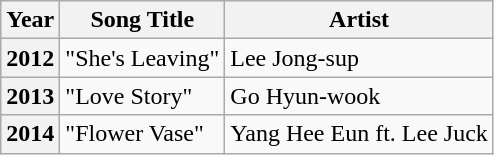<table class="wikitable plainrowheaders sortable">
<tr>
<th scope="col">Year</th>
<th scope="col">Song Title</th>
<th scope="col">Artist</th>
</tr>
<tr>
<th scope="row">2012</th>
<td>"She's Leaving" </td>
<td>Lee Jong-sup</td>
</tr>
<tr>
<th scope="row">2013</th>
<td>"Love Story" </td>
<td>Go Hyun-wook</td>
</tr>
<tr>
<th scope="row">2014</th>
<td>"Flower Vase"</td>
<td>Yang Hee Eun ft. Lee Juck</td>
</tr>
</table>
